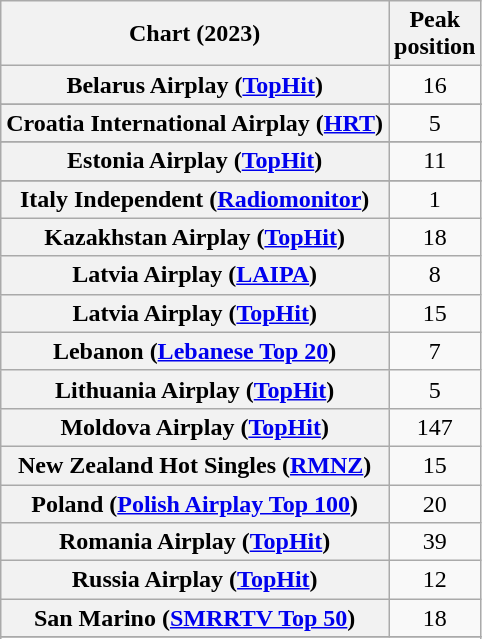<table class="wikitable sortable plainrowheaders" style="text-align:center">
<tr>
<th scope="col">Chart (2023)</th>
<th scope="col">Peak<br>position</th>
</tr>
<tr>
<th scope="row">Belarus Airplay (<a href='#'>TopHit</a>)</th>
<td>16</td>
</tr>
<tr>
</tr>
<tr>
</tr>
<tr>
<th scope="row">Croatia International Airplay (<a href='#'>HRT</a>)</th>
<td>5</td>
</tr>
<tr>
</tr>
<tr>
<th scope="row">Estonia Airplay (<a href='#'>TopHit</a>)</th>
<td>11</td>
</tr>
<tr>
</tr>
<tr>
<th scope="row">Italy Independent (<a href='#'>Radiomonitor</a>)</th>
<td>1</td>
</tr>
<tr>
<th scope="row">Kazakhstan Airplay (<a href='#'>TopHit</a>)</th>
<td>18</td>
</tr>
<tr>
<th scope="row">Latvia Airplay (<a href='#'>LAIPA</a>)</th>
<td>8</td>
</tr>
<tr>
<th scope="row">Latvia Airplay (<a href='#'>TopHit</a>)<br></th>
<td>15</td>
</tr>
<tr>
<th scope="row">Lebanon (<a href='#'>Lebanese Top 20</a>)</th>
<td>7</td>
</tr>
<tr>
<th scope="row">Lithuania Airplay (<a href='#'>TopHit</a>)</th>
<td>5</td>
</tr>
<tr>
<th scope="row">Moldova Airplay (<a href='#'>TopHit</a>)</th>
<td>147</td>
</tr>
<tr>
<th scope="row">New Zealand Hot Singles (<a href='#'>RMNZ</a>)</th>
<td>15</td>
</tr>
<tr>
<th scope="row">Poland (<a href='#'>Polish Airplay Top 100</a>)</th>
<td>20</td>
</tr>
<tr>
<th scope="row">Romania Airplay (<a href='#'>TopHit</a>)</th>
<td>39</td>
</tr>
<tr>
<th scope="row">Russia Airplay (<a href='#'>TopHit</a>)</th>
<td>12</td>
</tr>
<tr>
<th scope="row">San Marino (<a href='#'>SMRRTV Top 50</a>)</th>
<td>18</td>
</tr>
<tr>
</tr>
<tr>
</tr>
<tr>
</tr>
<tr>
</tr>
<tr>
</tr>
<tr>
</tr>
</table>
